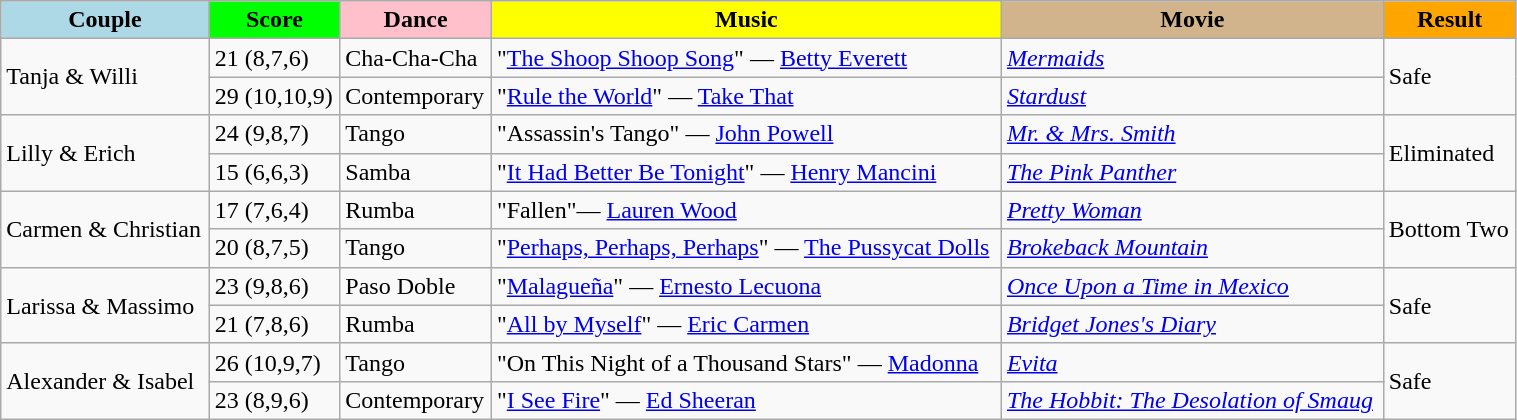<table class="wikitable" style="width:80%;">
<tr>
<th style="background:lightblue;">Couple</th>
<th style="background:lime;">Score</th>
<th style="background:pink;">Dance</th>
<th style="background:yellow;">Music</th>
<th style="background:tan;">Movie</th>
<th style="background:orange;">Result</th>
</tr>
<tr>
<td rowspan=2>Tanja & Willi</td>
<td>21 (8,7,6)</td>
<td>Cha-Cha-Cha</td>
<td>"<a href='#'>The Shoop Shoop Song</a>" — <a href='#'>Betty Everett</a></td>
<td><em><a href='#'>Mermaids</a></em></td>
<td rowspan=2>Safe</td>
</tr>
<tr>
<td>29 (10,10,9)</td>
<td>Contemporary</td>
<td>"<a href='#'>Rule the World</a>" — <a href='#'>Take That</a></td>
<td><em><a href='#'>Stardust</a></em></td>
</tr>
<tr>
<td rowspan=2>Lilly & Erich</td>
<td>24 (9,8,7)</td>
<td>Tango</td>
<td>"Assassin's Tango" — <a href='#'>John Powell</a></td>
<td><em><a href='#'>Mr. & Mrs. Smith</a></em></td>
<td rowspan=2>Eliminated</td>
</tr>
<tr>
<td>15 (6,6,3)</td>
<td>Samba</td>
<td>"<a href='#'>It Had Better Be Tonight</a>" — <a href='#'>Henry Mancini</a></td>
<td><em><a href='#'>The Pink Panther</a></em></td>
</tr>
<tr>
<td rowspan=2>Carmen & Christian</td>
<td>17 (7,6,4)</td>
<td>Rumba</td>
<td>"Fallen"— <a href='#'>Lauren Wood</a></td>
<td><em><a href='#'>Pretty Woman</a></em></td>
<td rowspan=2>Bottom Two</td>
</tr>
<tr>
<td>20 (8,7,5)</td>
<td>Tango</td>
<td>"<a href='#'>Perhaps, Perhaps, Perhaps</a>" — <a href='#'>The Pussycat Dolls</a></td>
<td><em><a href='#'>Brokeback Mountain</a></em></td>
</tr>
<tr>
<td rowspan=2>Larissa & Massimo</td>
<td>23 (9,8,6)</td>
<td>Paso Doble</td>
<td>"<a href='#'>Malagueña</a>" — <a href='#'>Ernesto Lecuona</a></td>
<td><em><a href='#'>Once Upon a Time in Mexico</a></em></td>
<td rowspan=2>Safe</td>
</tr>
<tr>
<td>21 (7,8,6)</td>
<td>Rumba</td>
<td>"<a href='#'>All by Myself</a>" — <a href='#'>Eric Carmen</a></td>
<td><em><a href='#'>Bridget Jones's Diary</a></em></td>
</tr>
<tr>
<td rowspan=2>Alexander & Isabel</td>
<td>26 (10,9,7)</td>
<td>Tango</td>
<td>"On This Night of a Thousand Stars" — <a href='#'>Madonna</a></td>
<td><em><a href='#'>Evita</a></em></td>
<td rowspan=2>Safe</td>
</tr>
<tr>
<td>23 (8,9,6)</td>
<td>Contemporary</td>
<td>"<a href='#'>I See Fire</a>" — <a href='#'>Ed Sheeran</a></td>
<td><em><a href='#'>The Hobbit: The Desolation of Smaug</a></em></td>
</tr>
</table>
